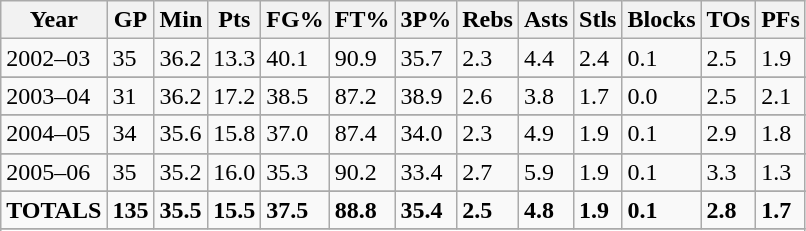<table class="wikitable">
<tr>
<th>Year</th>
<th>GP</th>
<th>Min</th>
<th>Pts</th>
<th>FG%</th>
<th>FT%</th>
<th>3P%</th>
<th>Rebs</th>
<th>Asts</th>
<th>Stls</th>
<th>Blocks</th>
<th>TOs</th>
<th>PFs</th>
</tr>
<tr>
<td>2002–03</td>
<td>35</td>
<td>36.2</td>
<td>13.3</td>
<td>40.1</td>
<td>90.9</td>
<td>35.7</td>
<td>2.3</td>
<td>4.4</td>
<td>2.4</td>
<td>0.1</td>
<td>2.5</td>
<td>1.9</td>
</tr>
<tr>
</tr>
<tr>
<td>2003–04</td>
<td>31</td>
<td>36.2</td>
<td>17.2</td>
<td>38.5</td>
<td>87.2</td>
<td>38.9</td>
<td>2.6</td>
<td>3.8</td>
<td>1.7</td>
<td>0.0</td>
<td>2.5</td>
<td>2.1</td>
</tr>
<tr>
</tr>
<tr>
<td>2004–05</td>
<td>34</td>
<td>35.6</td>
<td>15.8</td>
<td>37.0</td>
<td>87.4</td>
<td>34.0</td>
<td>2.3</td>
<td>4.9</td>
<td>1.9</td>
<td>0.1</td>
<td>2.9</td>
<td>1.8</td>
</tr>
<tr>
</tr>
<tr>
<td>2005–06</td>
<td>35</td>
<td>35.2</td>
<td>16.0</td>
<td>35.3</td>
<td>90.2</td>
<td>33.4</td>
<td>2.7</td>
<td>5.9</td>
<td>1.9</td>
<td>0.1</td>
<td>3.3</td>
<td>1.3</td>
</tr>
<tr>
</tr>
<tr>
<td><strong>TOTALS</strong></td>
<td><strong>135</strong></td>
<td><strong>35.5</strong></td>
<td><strong>15.5</strong></td>
<td><strong>37.5</strong></td>
<td><strong>88.8</strong></td>
<td><strong>35.4</strong></td>
<td><strong>2.5</strong></td>
<td><strong>4.8</strong></td>
<td><strong>1.9</strong></td>
<td><strong>0.1</strong></td>
<td><strong>2.8</strong></td>
<td><strong>1.7</strong></td>
</tr>
<tr>
</tr>
<tr>
</tr>
</table>
